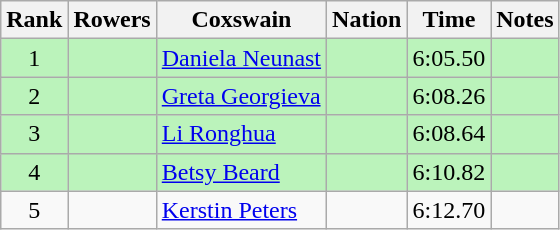<table class="wikitable sortable" style="text-align:center">
<tr>
<th>Rank</th>
<th>Rowers</th>
<th>Coxswain</th>
<th>Nation</th>
<th>Time</th>
<th>Notes</th>
</tr>
<tr bgcolor=bbf3bb>
<td>1</td>
<td align=left data-sort-value="Balthasar, Ramona"></td>
<td align=left data-sort-value="Neunast, Daniela"><a href='#'>Daniela Neunast</a></td>
<td align=left></td>
<td>6:05.50</td>
<td></td>
</tr>
<tr bgcolor=bbf3bb>
<td>2</td>
<td align=left data-sort-value="Ivanova, Nevyana"></td>
<td align=left data-sort-value="Georgieva, Greta"><a href='#'>Greta Georgieva</a></td>
<td align=left></td>
<td>6:08.26</td>
<td></td>
</tr>
<tr bgcolor=bbf3bb>
<td>3</td>
<td align=left></td>
<td align=left><a href='#'>Li Ronghua</a></td>
<td align=left></td>
<td>6:08.64</td>
<td></td>
</tr>
<tr bgcolor=bbf3bb>
<td>4</td>
<td align=left data-sort-value="Balthasar, Ramona"></td>
<td align=left data-sort-value="Beard, Betsy"><a href='#'>Betsy Beard</a></td>
<td align=left></td>
<td>6:10.82</td>
<td></td>
</tr>
<tr>
<td>5</td>
<td align=left data-sort-value="Althoff-Schwerzmann, Inge"></td>
<td align=left data-sort-value="Peters, Kerstin"><a href='#'>Kerstin Peters</a></td>
<td align=left></td>
<td>6:12.70</td>
<td></td>
</tr>
</table>
